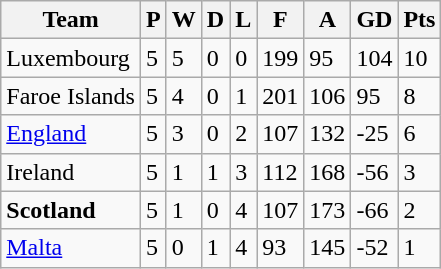<table class="wikitable">
<tr>
<th>Team</th>
<th>P</th>
<th>W</th>
<th>D</th>
<th>L</th>
<th>F</th>
<th>A</th>
<th>GD</th>
<th>Pts</th>
</tr>
<tr>
<td>Luxembourg</td>
<td>5</td>
<td>5</td>
<td>0</td>
<td>0</td>
<td>199</td>
<td>95</td>
<td>104</td>
<td>10</td>
</tr>
<tr>
<td>Faroe Islands</td>
<td>5</td>
<td>4</td>
<td>0</td>
<td>1</td>
<td>201</td>
<td>106</td>
<td>95</td>
<td>8</td>
</tr>
<tr>
<td><a href='#'>England</a></td>
<td>5</td>
<td>3</td>
<td>0</td>
<td>2</td>
<td>107</td>
<td>132</td>
<td>-25</td>
<td>6</td>
</tr>
<tr>
<td>Ireland</td>
<td>5</td>
<td>1</td>
<td>1</td>
<td>3</td>
<td>112</td>
<td>168</td>
<td>-56</td>
<td>3</td>
</tr>
<tr>
<td><strong>Scotland</strong></td>
<td>5</td>
<td>1</td>
<td>0</td>
<td>4</td>
<td>107</td>
<td>173</td>
<td>-66</td>
<td>2</td>
</tr>
<tr>
<td><a href='#'>Malta</a></td>
<td>5</td>
<td>0</td>
<td>1</td>
<td>4</td>
<td>93</td>
<td>145</td>
<td>-52</td>
<td>1</td>
</tr>
</table>
